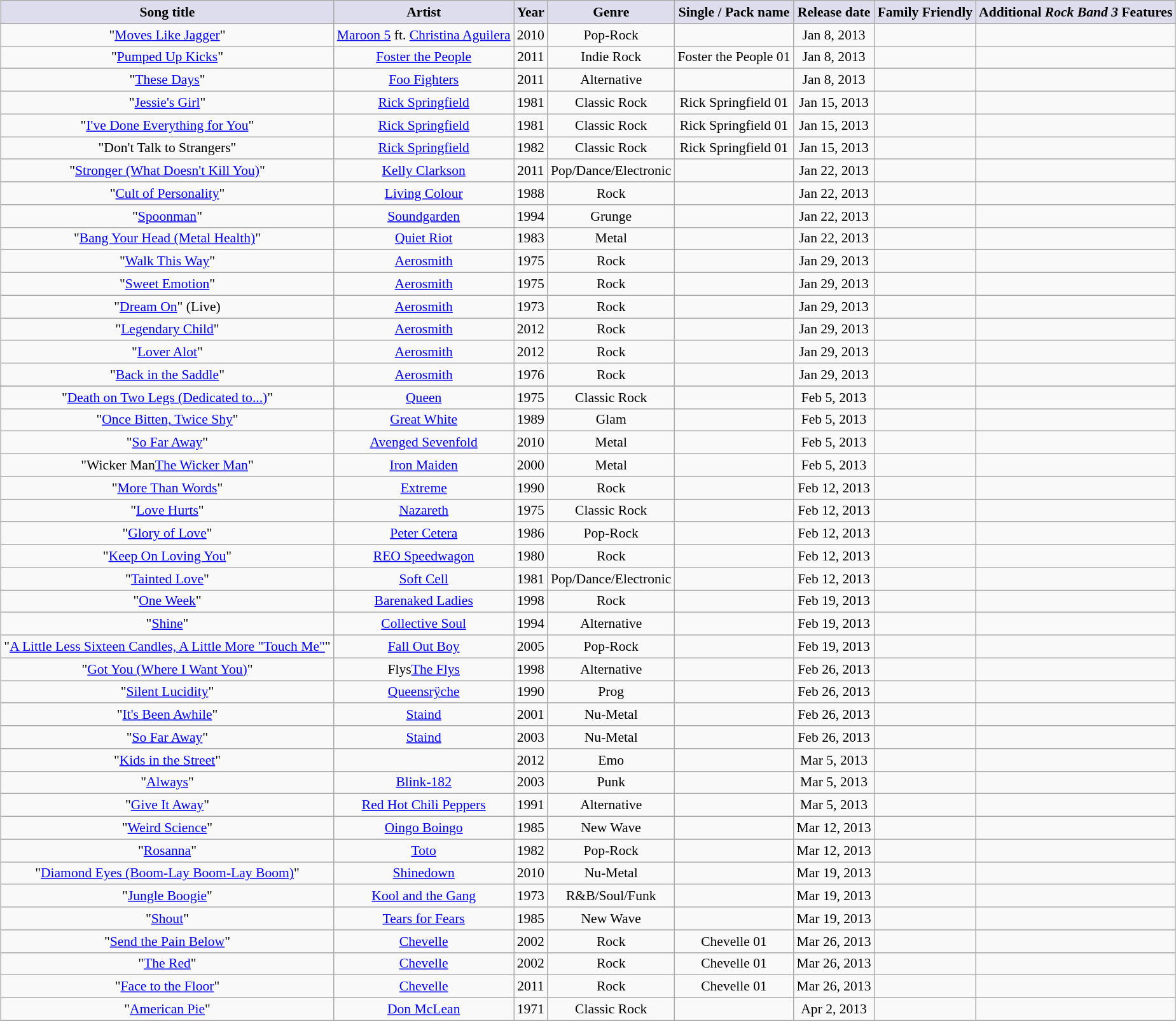<table class="wikitable sortable" style="font-size:90%; text-align:center; margin:5px;">
<tr>
<th style="background:#dde;">Song title</th>
<th style="background:#dde;">Artist</th>
<th style="background:#dde;">Year</th>
<th style="background:#dde;">Genre</th>
<th style="background:#dde;">Single / Pack name</th>
<th style="background:#dde;">Release date</th>
<th style="background:#dde;">Family Friendly</th>
<th style="background:#dde;">Additional <em>Rock Band 3</em> Features</th>
</tr>
<tr>
</tr>
<tr>
<td>"<a href='#'>Moves Like Jagger</a>"</td>
<td><a href='#'>Maroon 5</a> ft. <a href='#'>Christina Aguilera</a></td>
<td>2010</td>
<td>Pop-Rock</td>
<td></td>
<td>Jan 8, 2013</td>
<td></td>
<td></td>
</tr>
<tr>
<td>"<a href='#'>Pumped Up Kicks</a>"</td>
<td><a href='#'>Foster the People</a></td>
<td>2011</td>
<td>Indie Rock</td>
<td>Foster the People 01</td>
<td>Jan 8, 2013</td>
<td></td>
<td></td>
</tr>
<tr>
<td>"<a href='#'>These Days</a>"</td>
<td><a href='#'>Foo Fighters</a></td>
<td>2011</td>
<td>Alternative</td>
<td></td>
<td>Jan 8, 2013</td>
<td></td>
<td></td>
</tr>
<tr>
<td>"<a href='#'>Jessie's Girl</a>"</td>
<td><a href='#'>Rick Springfield</a></td>
<td>1981</td>
<td>Classic Rock</td>
<td>Rick Springfield 01</td>
<td>Jan 15, 2013</td>
<td></td>
<td></td>
</tr>
<tr>
<td>"<a href='#'>I've Done Everything for You</a>"</td>
<td><a href='#'>Rick Springfield</a></td>
<td>1981</td>
<td>Classic Rock</td>
<td>Rick Springfield 01</td>
<td>Jan 15, 2013</td>
<td></td>
<td></td>
</tr>
<tr>
<td>"Don't Talk to Strangers"</td>
<td><a href='#'>Rick Springfield</a></td>
<td>1982</td>
<td>Classic Rock</td>
<td>Rick Springfield 01</td>
<td>Jan 15, 2013</td>
<td></td>
<td></td>
</tr>
<tr>
<td>"<a href='#'>Stronger (What Doesn't Kill You)</a>"</td>
<td><a href='#'>Kelly Clarkson</a></td>
<td>2011</td>
<td>Pop/Dance/Electronic</td>
<td></td>
<td>Jan 22, 2013</td>
<td></td>
<td></td>
</tr>
<tr>
<td>"<a href='#'>Cult of Personality</a>"</td>
<td><a href='#'>Living Colour</a></td>
<td>1988</td>
<td>Rock</td>
<td></td>
<td>Jan 22, 2013</td>
<td></td>
<td></td>
</tr>
<tr>
<td>"<a href='#'>Spoonman</a>"</td>
<td><a href='#'>Soundgarden</a></td>
<td>1994</td>
<td>Grunge</td>
<td></td>
<td>Jan 22, 2013</td>
<td></td>
<td></td>
</tr>
<tr>
<td>"<a href='#'>Bang Your Head (Metal Health)</a>"</td>
<td><a href='#'>Quiet Riot</a></td>
<td>1983</td>
<td>Metal</td>
<td></td>
<td>Jan 22, 2013</td>
<td></td>
<td></td>
</tr>
<tr>
<td>"<a href='#'>Walk This Way</a>"</td>
<td><a href='#'>Aerosmith</a></td>
<td>1975</td>
<td>Rock</td>
<td></td>
<td>Jan 29, 2013</td>
<td></td>
<td></td>
</tr>
<tr>
<td>"<a href='#'>Sweet Emotion</a>"</td>
<td><a href='#'>Aerosmith</a></td>
<td>1975</td>
<td>Rock</td>
<td></td>
<td>Jan 29, 2013</td>
<td></td>
<td></td>
</tr>
<tr>
<td>"<a href='#'>Dream On</a>" (Live)</td>
<td><a href='#'>Aerosmith</a></td>
<td>1973</td>
<td>Rock</td>
<td></td>
<td>Jan 29, 2013</td>
<td></td>
<td></td>
</tr>
<tr>
<td>"<a href='#'>Legendary Child</a>"</td>
<td><a href='#'>Aerosmith</a></td>
<td>2012</td>
<td>Rock</td>
<td></td>
<td>Jan 29, 2013</td>
<td></td>
<td></td>
</tr>
<tr>
<td>"<a href='#'>Lover Alot</a>"</td>
<td><a href='#'>Aerosmith</a></td>
<td>2012</td>
<td>Rock</td>
<td></td>
<td>Jan 29, 2013</td>
<td></td>
<td></td>
</tr>
<tr>
<td>"<a href='#'>Back in the Saddle</a>"</td>
<td><a href='#'>Aerosmith</a></td>
<td>1976</td>
<td>Rock</td>
<td></td>
<td>Jan 29, 2013</td>
<td></td>
<td></td>
</tr>
<tr>
</tr>
<tr>
<td>"<a href='#'>Death on Two Legs (Dedicated to...)</a>"</td>
<td><a href='#'>Queen</a></td>
<td>1975</td>
<td>Classic Rock</td>
<td></td>
<td>Feb 5, 2013</td>
<td></td>
<td></td>
</tr>
<tr>
<td>"<a href='#'>Once Bitten, Twice Shy</a>"</td>
<td><a href='#'>Great White</a></td>
<td>1989</td>
<td>Glam</td>
<td></td>
<td>Feb 5, 2013</td>
<td></td>
<td></td>
</tr>
<tr>
<td>"<a href='#'>So Far Away</a>"</td>
<td><a href='#'>Avenged Sevenfold</a></td>
<td>2010</td>
<td>Metal</td>
<td></td>
<td>Feb 5, 2013</td>
<td></td>
<td></td>
</tr>
<tr>
<td>"<span>Wicker Man</span><a href='#'>The Wicker Man</a>"</td>
<td><a href='#'>Iron Maiden</a></td>
<td>2000</td>
<td>Metal</td>
<td></td>
<td>Feb 5, 2013</td>
<td></td>
<td></td>
</tr>
<tr>
<td>"<a href='#'>More Than Words</a>"</td>
<td><a href='#'>Extreme</a></td>
<td>1990</td>
<td>Rock</td>
<td></td>
<td>Feb 12, 2013</td>
<td></td>
<td></td>
</tr>
<tr>
<td>"<a href='#'>Love Hurts</a>"</td>
<td><a href='#'>Nazareth</a></td>
<td>1975</td>
<td>Classic Rock</td>
<td></td>
<td>Feb 12, 2013</td>
<td></td>
<td></td>
</tr>
<tr>
<td>"<a href='#'>Glory of Love</a>"</td>
<td><a href='#'>Peter Cetera</a></td>
<td>1986</td>
<td>Pop-Rock</td>
<td></td>
<td>Feb 12, 2013</td>
<td></td>
<td></td>
</tr>
<tr>
<td>"<a href='#'>Keep On Loving You</a>"</td>
<td><a href='#'>REO Speedwagon</a></td>
<td>1980</td>
<td>Rock</td>
<td></td>
<td>Feb 12, 2013</td>
<td></td>
<td></td>
</tr>
<tr>
<td>"<a href='#'>Tainted Love</a>"</td>
<td><a href='#'>Soft Cell</a></td>
<td>1981</td>
<td>Pop/Dance/Electronic</td>
<td></td>
<td>Feb 12, 2013</td>
<td></td>
<td></td>
</tr>
<tr>
</tr>
<tr>
<td>"<a href='#'>One Week</a>"</td>
<td><a href='#'>Barenaked Ladies</a></td>
<td>1998</td>
<td>Rock</td>
<td></td>
<td>Feb 19, 2013</td>
<td></td>
<td></td>
</tr>
<tr>
<td>"<a href='#'>Shine</a>"</td>
<td><a href='#'>Collective Soul</a></td>
<td>1994</td>
<td>Alternative</td>
<td></td>
<td>Feb 19, 2013</td>
<td></td>
<td></td>
</tr>
<tr>
<td>"<a href='#'>A Little Less Sixteen Candles, A Little More "Touch Me"</a>"</td>
<td><a href='#'>Fall Out Boy</a></td>
<td>2005</td>
<td>Pop-Rock</td>
<td></td>
<td>Feb 19, 2013</td>
<td></td>
<td></td>
</tr>
<tr>
<td>"<a href='#'>Got You (Where I Want You)</a>"</td>
<td><span>Flys</span><a href='#'>The Flys</a></td>
<td>1998</td>
<td>Alternative</td>
<td></td>
<td>Feb 26, 2013</td>
<td></td>
<td></td>
</tr>
<tr>
<td>"<a href='#'>Silent Lucidity</a>"</td>
<td><a href='#'>Queensrÿche</a></td>
<td>1990</td>
<td>Prog</td>
<td></td>
<td>Feb 26, 2013</td>
<td></td>
<td></td>
</tr>
<tr>
<td>"<a href='#'>It's Been Awhile</a>"</td>
<td><a href='#'>Staind</a></td>
<td>2001</td>
<td>Nu-Metal</td>
<td></td>
<td>Feb 26, 2013</td>
<td></td>
<td></td>
</tr>
<tr>
<td>"<a href='#'>So Far Away</a>"</td>
<td><a href='#'>Staind</a></td>
<td>2003</td>
<td>Nu-Metal</td>
<td></td>
<td>Feb 26, 2013</td>
<td></td>
<td></td>
</tr>
<tr>
<td>"<a href='#'>Kids in the Street</a>"</td>
<td></td>
<td>2012</td>
<td>Emo</td>
<td></td>
<td>Mar 5, 2013</td>
<td></td>
<td></td>
</tr>
<tr>
<td>"<a href='#'>Always</a>"</td>
<td><a href='#'>Blink-182</a></td>
<td>2003</td>
<td>Punk</td>
<td></td>
<td>Mar 5, 2013</td>
<td></td>
<td></td>
</tr>
<tr>
<td>"<a href='#'>Give It Away</a>"</td>
<td><a href='#'>Red Hot Chili Peppers</a></td>
<td>1991</td>
<td>Alternative</td>
<td></td>
<td>Mar 5, 2013</td>
<td></td>
<td></td>
</tr>
<tr>
<td>"<a href='#'>Weird Science</a>"</td>
<td><a href='#'>Oingo Boingo</a></td>
<td>1985</td>
<td>New Wave</td>
<td></td>
<td>Mar 12, 2013</td>
<td></td>
<td></td>
</tr>
<tr>
<td>"<a href='#'>Rosanna</a>"</td>
<td><a href='#'>Toto</a></td>
<td>1982</td>
<td>Pop-Rock</td>
<td></td>
<td>Mar 12, 2013</td>
<td></td>
<td></td>
</tr>
<tr>
<td>"<a href='#'>Diamond Eyes (Boom-Lay Boom-Lay Boom)</a>"</td>
<td><a href='#'>Shinedown</a></td>
<td>2010</td>
<td>Nu-Metal</td>
<td></td>
<td>Mar 19, 2013</td>
<td></td>
<td></td>
</tr>
<tr>
<td>"<a href='#'>Jungle Boogie</a>"</td>
<td><a href='#'>Kool and the Gang</a></td>
<td>1973</td>
<td>R&B/Soul/Funk</td>
<td></td>
<td>Mar 19, 2013</td>
<td></td>
<td></td>
</tr>
<tr>
<td>"<a href='#'>Shout</a>"</td>
<td><a href='#'>Tears for Fears</a></td>
<td>1985</td>
<td>New Wave</td>
<td></td>
<td>Mar 19, 2013</td>
<td></td>
<td></td>
</tr>
<tr>
<td>"<a href='#'>Send the Pain Below</a>"</td>
<td><a href='#'>Chevelle</a></td>
<td>2002</td>
<td>Rock</td>
<td>Chevelle 01</td>
<td>Mar 26, 2013</td>
<td></td>
<td></td>
</tr>
<tr>
<td>"<a href='#'>The Red</a>"</td>
<td><a href='#'>Chevelle</a></td>
<td>2002</td>
<td>Rock</td>
<td>Chevelle 01</td>
<td>Mar 26, 2013</td>
<td></td>
<td></td>
</tr>
<tr>
<td>"<a href='#'>Face to the Floor</a>"</td>
<td><a href='#'>Chevelle</a></td>
<td>2011</td>
<td>Rock</td>
<td>Chevelle 01</td>
<td>Mar 26, 2013</td>
<td></td>
<td></td>
</tr>
<tr>
<td>"<a href='#'>American Pie</a>"</td>
<td><a href='#'>Don McLean</a></td>
<td>1971</td>
<td>Classic Rock</td>
<td></td>
<td>Apr 2, 2013</td>
<td></td>
<td></td>
</tr>
<tr>
</tr>
</table>
